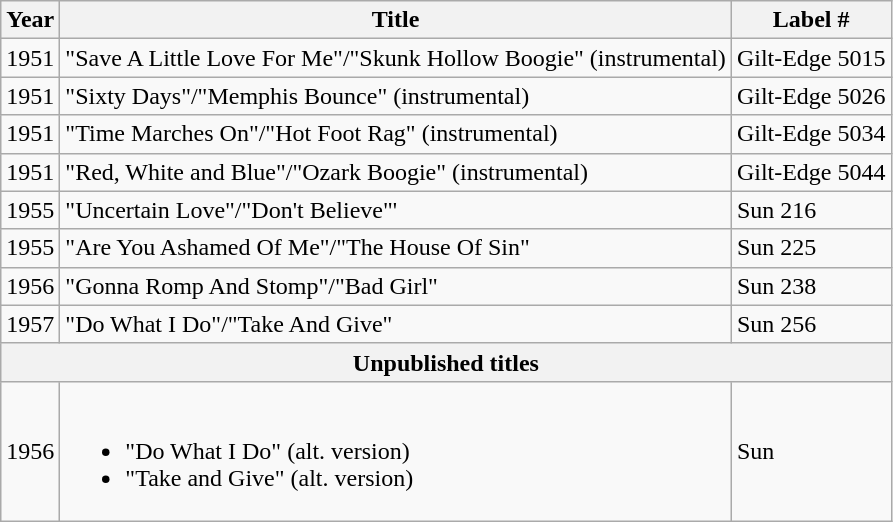<table class="wikitable">
<tr>
<th>Year</th>
<th>Title</th>
<th>Label #</th>
</tr>
<tr>
<td>1951</td>
<td>"Save A Little Love For Me"/"Skunk Hollow Boogie" (instrumental)</td>
<td>Gilt-Edge 5015</td>
</tr>
<tr>
<td>1951</td>
<td>"Sixty Days"/"Memphis Bounce" (instrumental)</td>
<td>Gilt-Edge 5026</td>
</tr>
<tr>
<td>1951</td>
<td>"Time Marches On"/"Hot Foot Rag" (instrumental)</td>
<td>Gilt-Edge 5034</td>
</tr>
<tr>
<td>1951</td>
<td>"Red, White and Blue"/"Ozark Boogie" (instrumental)</td>
<td>Gilt-Edge 5044</td>
</tr>
<tr>
<td>1955</td>
<td>"Uncertain Love"/"Don't Believe"'</td>
<td>Sun 216</td>
</tr>
<tr>
<td>1955</td>
<td>"Are You Ashamed Of Me"/"The House Of Sin"</td>
<td>Sun 225</td>
</tr>
<tr>
<td>1956</td>
<td>"Gonna Romp And Stomp"/"Bad Girl"</td>
<td>Sun 238</td>
</tr>
<tr>
<td>1957</td>
<td>"Do What I Do"/"Take And Give"</td>
<td>Sun 256</td>
</tr>
<tr>
<th bgcolor='#E0E0E0' colspan='6' align='center'><strong>Unpublished titles</strong></th>
</tr>
<tr>
<td>1956</td>
<td><br><ul><li>"Do What I Do" (alt. version)</li><li>"Take and Give" (alt. version)</li></ul></td>
<td>Sun</td>
</tr>
</table>
